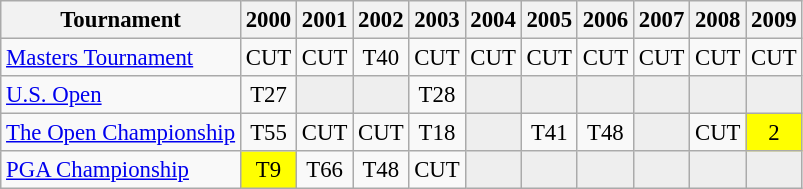<table class="wikitable" style="font-size:95%;text-align:center;">
<tr>
<th>Tournament</th>
<th>2000</th>
<th>2001</th>
<th>2002</th>
<th>2003</th>
<th>2004</th>
<th>2005</th>
<th>2006</th>
<th>2007</th>
<th>2008</th>
<th>2009</th>
</tr>
<tr>
<td align=left><a href='#'>Masters Tournament</a></td>
<td>CUT</td>
<td>CUT</td>
<td>T40</td>
<td>CUT</td>
<td>CUT</td>
<td>CUT</td>
<td>CUT</td>
<td>CUT</td>
<td>CUT</td>
<td>CUT</td>
</tr>
<tr>
<td align=left><a href='#'>U.S. Open</a></td>
<td>T27</td>
<td style="background:#eeeeee;"></td>
<td style="background:#eeeeee;"></td>
<td>T28</td>
<td style="background:#eeeeee;"></td>
<td style="background:#eeeeee;"></td>
<td style="background:#eeeeee;"></td>
<td style="background:#eeeeee;"></td>
<td style="background:#eeeeee;"></td>
<td style="background:#eeeeee;"></td>
</tr>
<tr>
<td align=left><a href='#'>The Open Championship</a></td>
<td>T55</td>
<td>CUT</td>
<td>CUT</td>
<td>T18</td>
<td style="background:#eeeeee;"></td>
<td>T41</td>
<td>T48</td>
<td style="background:#eeeeee;"></td>
<td>CUT</td>
<td style="background:yellow;">2</td>
</tr>
<tr>
<td align=left><a href='#'>PGA Championship</a></td>
<td style="background:yellow;">T9</td>
<td>T66</td>
<td>T48</td>
<td>CUT</td>
<td style="background:#eeeeee;"></td>
<td style="background:#eeeeee;"></td>
<td style="background:#eeeeee;"></td>
<td style="background:#eeeeee;"></td>
<td style="background:#eeeeee;"></td>
<td style="background:#eeeeee;"></td>
</tr>
</table>
